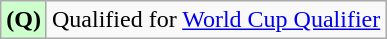<table class="wikitable">
<tr>
<td style="background: #cfc;"><strong>(Q)</strong></td>
<td>Qualified for <a href='#'>World Cup Qualifier</a></td>
</tr>
</table>
